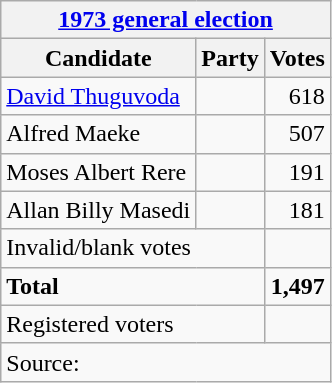<table class=wikitable style=text-align:left>
<tr>
<th colspan=3><a href='#'>1973 general election</a></th>
</tr>
<tr>
<th>Candidate</th>
<th>Party</th>
<th>Votes</th>
</tr>
<tr>
<td><a href='#'>David Thuguvoda</a></td>
<td></td>
<td align=right>618</td>
</tr>
<tr>
<td>Alfred Maeke</td>
<td></td>
<td align=right>507</td>
</tr>
<tr>
<td>Moses Albert Rere</td>
<td></td>
<td align=right>191</td>
</tr>
<tr>
<td>Allan Billy Masedi</td>
<td></td>
<td align=right>181</td>
</tr>
<tr>
<td colspan=2>Invalid/blank votes</td>
<td></td>
</tr>
<tr>
<td colspan=2><strong>Total</strong></td>
<td align=right><strong>1,497</strong></td>
</tr>
<tr>
<td colspan=2>Registered voters</td>
<td align=right></td>
</tr>
<tr>
<td colspan=3>Source: </td>
</tr>
</table>
